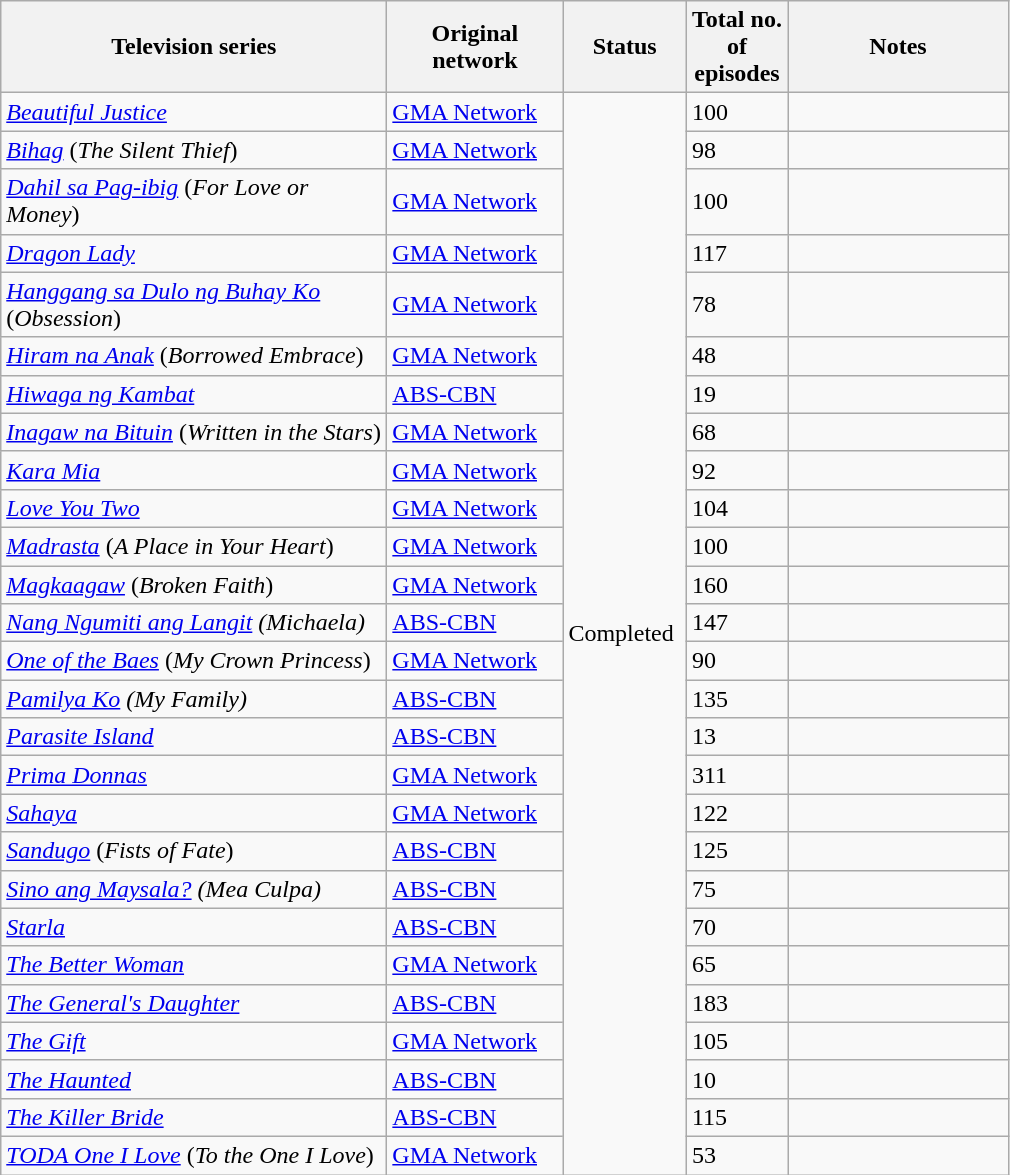<table class="wikitable sortable">
<tr>
<th style="width:250px;">Television series</th>
<th style="width:110px;">Original network</th>
<th style="width:75px;">Status</th>
<th style="width:60px;">Total no. of episodes</th>
<th style="width:140px;">Notes</th>
</tr>
<tr>
<td><em><a href='#'>Beautiful Justice</a></em></td>
<td><a href='#'>GMA Network</a></td>
<td rowspan="27">Completed</td>
<td>100</td>
<td></td>
</tr>
<tr>
<td><em><a href='#'>Bihag</a></em> (<em>The Silent Thief</em>)</td>
<td><a href='#'>GMA Network</a></td>
<td>98</td>
<td></td>
</tr>
<tr>
<td><em><a href='#'>Dahil sa Pag-ibig</a></em> (<em>For Love or Money</em>)</td>
<td><a href='#'>GMA Network</a></td>
<td>100</td>
<td></td>
</tr>
<tr>
<td><em><a href='#'>Dragon Lady</a></em></td>
<td><a href='#'>GMA Network</a></td>
<td>117</td>
<td></td>
</tr>
<tr>
<td><em><a href='#'>Hanggang sa Dulo ng Buhay Ko</a></em> (<em>Obsession</em>)</td>
<td><a href='#'>GMA Network</a></td>
<td>78</td>
<td></td>
</tr>
<tr>
<td><em><a href='#'>Hiram na Anak</a></em> (<em>Borrowed Embrace</em>)</td>
<td><a href='#'>GMA Network</a></td>
<td>48</td>
<td></td>
</tr>
<tr>
<td><em><a href='#'>Hiwaga ng Kambat</a></em></td>
<td><a href='#'>ABS-CBN</a></td>
<td>19</td>
<td></td>
</tr>
<tr>
<td><em><a href='#'>Inagaw na Bituin</a></em> (<em>Written in the Stars</em>)</td>
<td><a href='#'>GMA Network</a></td>
<td>68</td>
<td></td>
</tr>
<tr>
<td><em><a href='#'>Kara Mia</a></em></td>
<td><a href='#'>GMA Network</a></td>
<td>92</td>
<td></td>
</tr>
<tr>
<td><em><a href='#'>Love You Two</a></em></td>
<td><a href='#'>GMA Network</a></td>
<td>104</td>
<td></td>
</tr>
<tr>
<td><em><a href='#'>Madrasta</a></em> (<em>A Place in Your Heart</em>)</td>
<td><a href='#'>GMA Network</a></td>
<td>100</td>
<td></td>
</tr>
<tr>
<td><em><a href='#'>Magkaagaw</a></em> (<em>Broken Faith</em>)</td>
<td><a href='#'>GMA Network</a></td>
<td>160</td>
<td></td>
</tr>
<tr>
<td><em><a href='#'>Nang Ngumiti ang Langit</a> (Michaela)</em></td>
<td><a href='#'>ABS-CBN</a></td>
<td>147</td>
<td></td>
</tr>
<tr>
<td><em><a href='#'>One of the Baes</a></em> (<em>My Crown Princess</em>)</td>
<td><a href='#'>GMA Network</a></td>
<td>90</td>
<td></td>
</tr>
<tr>
<td><em><a href='#'>Pamilya Ko</a> (My Family)</em></td>
<td><a href='#'>ABS-CBN</a></td>
<td>135</td>
<td></td>
</tr>
<tr>
<td><em><a href='#'>Parasite Island</a></em></td>
<td><a href='#'>ABS-CBN</a></td>
<td>13</td>
<td></td>
</tr>
<tr>
<td><em><a href='#'>Prima Donnas</a></em></td>
<td><a href='#'>GMA Network</a></td>
<td>311</td>
<td></td>
</tr>
<tr>
<td><em><a href='#'>Sahaya</a></em></td>
<td><a href='#'>GMA Network</a></td>
<td>122</td>
<td></td>
</tr>
<tr>
<td><em><a href='#'>Sandugo</a></em> (<em>Fists of Fate</em>)</td>
<td><a href='#'>ABS-CBN</a></td>
<td>125</td>
<td></td>
</tr>
<tr>
<td><em><a href='#'>Sino ang Maysala?</a> (Mea Culpa)</em></td>
<td><a href='#'>ABS-CBN</a></td>
<td>75</td>
<td></td>
</tr>
<tr>
<td><em><a href='#'>Starla</a></em></td>
<td><a href='#'>ABS-CBN</a></td>
<td>70</td>
<td></td>
</tr>
<tr>
<td><em><a href='#'>The Better Woman</a></em></td>
<td><a href='#'>GMA Network</a></td>
<td>65</td>
<td></td>
</tr>
<tr>
<td><em><a href='#'>The General's Daughter</a></em></td>
<td><a href='#'>ABS-CBN</a></td>
<td>183</td>
<td></td>
</tr>
<tr>
<td><em><a href='#'>The Gift</a></em></td>
<td><a href='#'>GMA Network</a></td>
<td>105</td>
<td></td>
</tr>
<tr>
<td><em><a href='#'>The Haunted</a></em></td>
<td><a href='#'>ABS-CBN</a></td>
<td>10</td>
<td></td>
</tr>
<tr>
<td><em><a href='#'>The Killer Bride</a></em></td>
<td><a href='#'>ABS-CBN</a></td>
<td>115</td>
<td></td>
</tr>
<tr>
<td><em><a href='#'>TODA One I Love</a></em> (<em>To the One I Love</em>)</td>
<td><a href='#'>GMA Network</a></td>
<td>53</td>
<td></td>
</tr>
</table>
